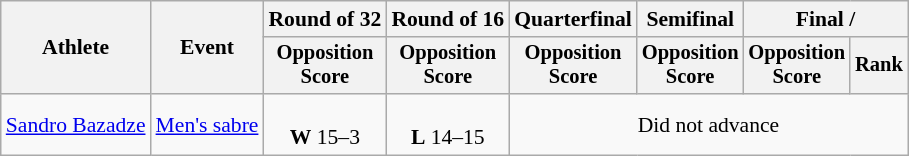<table class="wikitable" style="font-size:90%">
<tr>
<th rowspan=2>Athlete</th>
<th rowspan=2>Event</th>
<th>Round of 32</th>
<th>Round of 16</th>
<th>Quarterfinal</th>
<th>Semifinal</th>
<th colspan=2>Final / </th>
</tr>
<tr style="font-size:95%">
<th>Opposition<br>Score</th>
<th>Opposition<br>Score</th>
<th>Opposition<br>Score</th>
<th>Opposition<br>Score</th>
<th>Opposition<br>Score</th>
<th>Rank</th>
</tr>
<tr align=center>
<td align=left><a href='#'>Sandro Bazadze</a></td>
<td align=left><a href='#'>Men's sabre</a></td>
<td><br><strong>W</strong> 15–3</td>
<td><br><strong>L</strong> 14–15</td>
<td colspan=4>Did not advance</td>
</tr>
</table>
